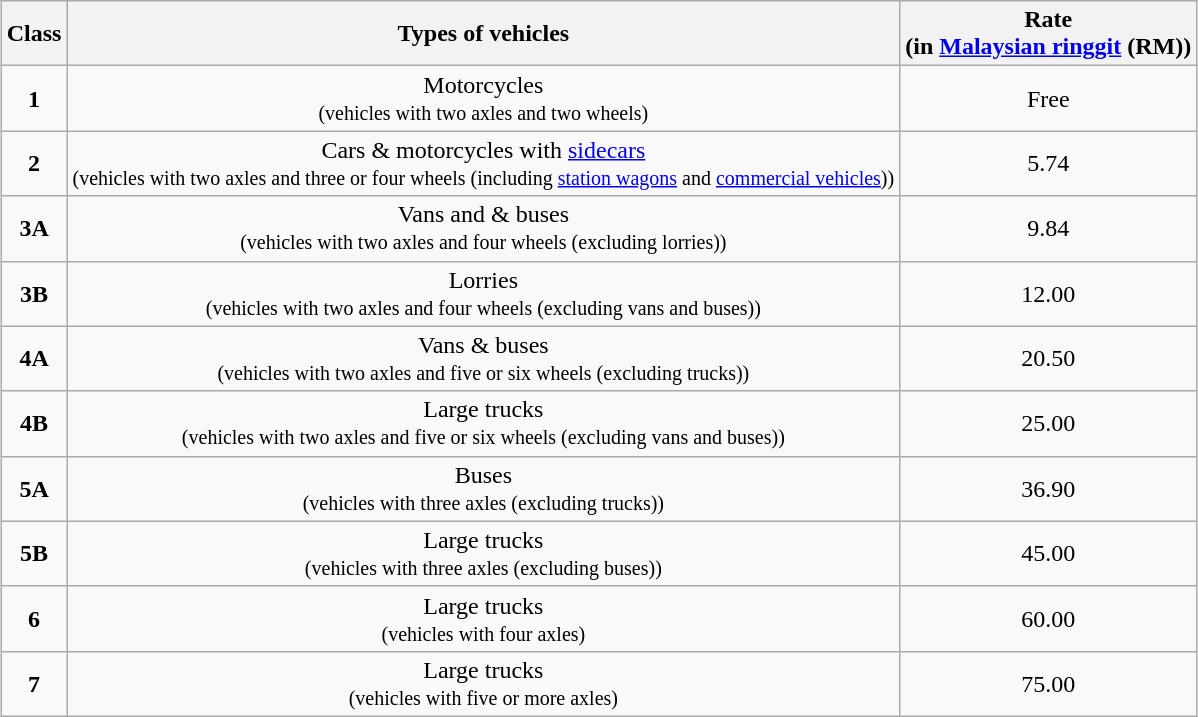<table class=wikitable style="margin:0 auto;text-align:center">
<tr>
<th>Class</th>
<th>Types of vehicles</th>
<th>Rate<br>(in <a href='#'>Malaysian ringgit</a> (RM))</th>
</tr>
<tr>
<td><strong>1</strong></td>
<td>Motorcycles<br><small>(vehicles with two axles and two wheels)</small></td>
<td>Free</td>
</tr>
<tr>
<td><strong>2</strong></td>
<td>Cars & motorcycles with <a href='#'>sidecars</a><br><small>(vehicles with two axles and three or four wheels (including <a href='#'>station wagons</a> and <a href='#'>commercial vehicles</a>))</small></td>
<td>5.74</td>
</tr>
<tr>
<td><strong>3A</strong></td>
<td>Vans and & buses<br><small>(vehicles with two axles and four wheels (excluding lorries))</small></td>
<td>9.84</td>
</tr>
<tr>
<td><strong>3B</strong></td>
<td>Lorries<br><small>(vehicles with two axles and four wheels (excluding vans and buses))</small></td>
<td>12.00</td>
</tr>
<tr>
<td><strong>4A</strong></td>
<td>Vans & buses<br><small>(vehicles with two axles and five or six wheels (excluding trucks))</small></td>
<td>20.50</td>
</tr>
<tr>
<td><strong>4B</strong></td>
<td>Large trucks<br><small>(vehicles with two axles and five or six wheels (excluding vans and buses))</small></td>
<td>25.00</td>
</tr>
<tr>
<td><strong>5A</strong></td>
<td>Buses<br><small>(vehicles with three axles (excluding trucks))</small></td>
<td>36.90</td>
</tr>
<tr>
<td><strong>5B</strong></td>
<td>Large trucks<br><small>(vehicles with three axles (excluding buses))</small></td>
<td>45.00</td>
</tr>
<tr>
<td><strong>6</strong></td>
<td>Large trucks<br><small>(vehicles with four axles)</small></td>
<td>60.00</td>
</tr>
<tr>
<td><strong>7</strong></td>
<td>Large trucks<br><small>(vehicles with five or more axles)</small></td>
<td>75.00</td>
</tr>
</table>
